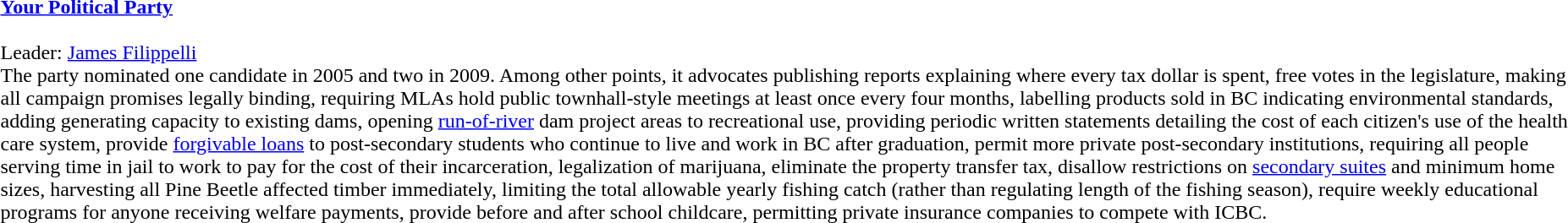<table>
<tr>
<td> </td>
<td><strong><a href='#'>Your Political Party</a></strong><br><br>Leader: <a href='#'>James Filippelli</a><br>The party nominated one candidate in 2005 and two in 2009. Among other points, it advocates publishing reports explaining where every tax dollar is spent, free votes in the legislature, making all campaign promises legally binding, requiring MLAs hold public townhall-style meetings at least once every four months, labelling products sold in BC indicating environmental standards, adding generating capacity to existing dams, opening <a href='#'>run-of-river</a> dam project areas to recreational use, providing periodic written statements detailing the cost of each citizen's use of the health care system, provide <a href='#'>forgivable loans</a> to post-secondary students who continue to live and work in BC after graduation, permit more private post-secondary institutions, requiring all people serving time in jail to work to pay for the cost of their incarceration, legalization of marijuana, eliminate the property transfer tax, disallow restrictions on <a href='#'>secondary suites</a> and minimum home sizes, harvesting all Pine Beetle affected timber immediately, limiting the total allowable yearly fishing catch (rather than regulating length of the fishing season), require weekly educational programs for anyone receiving welfare payments, provide before and after school childcare, permitting private insurance companies to compete with ICBC.</td>
</tr>
</table>
